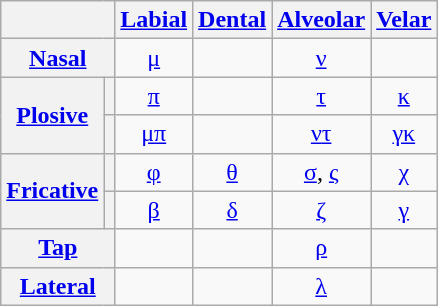<table class="wikitable" style="text-align: center">
<tr>
<th colspan=2></th>
<th><a href='#'>Labial</a></th>
<th><a href='#'>Dental</a></th>
<th><a href='#'>Alveolar</a></th>
<th><a href='#'>Velar</a></th>
</tr>
<tr>
<th colspan=2><a href='#'>Nasal</a></th>
<td> <a href='#'>μ</a></td>
<td></td>
<td> <a href='#'>ν</a></td>
<td></td>
</tr>
<tr>
<th rowspan=2><a href='#'>Plosive</a></th>
<th></th>
<td> <a href='#'>π</a></td>
<td></td>
<td> <a href='#'>τ</a></td>
<td> <a href='#'>κ</a></td>
</tr>
<tr>
<th></th>
<td> <a href='#'>μ</a><a href='#'>π</a></td>
<td></td>
<td> <a href='#'>ν</a><a href='#'>τ</a></td>
<td> <a href='#'>γ</a><a href='#'>κ</a></td>
</tr>
<tr>
<th rowspan=2><a href='#'>Fricative</a></th>
<th></th>
<td> <a href='#'>φ</a></td>
<td> <a href='#'>θ</a></td>
<td> <a href='#'>σ</a>, <a href='#'>ς</a></td>
<td> <a href='#'>χ</a></td>
</tr>
<tr>
<th></th>
<td> <a href='#'>β</a></td>
<td> <a href='#'>δ</a></td>
<td> <a href='#'>ζ</a></td>
<td> <a href='#'>γ</a></td>
</tr>
<tr>
<th colspan=2><a href='#'>Tap</a></th>
<td></td>
<td></td>
<td> <a href='#'>ρ</a></td>
<td></td>
</tr>
<tr>
<th colspan=2><a href='#'>Lateral</a></th>
<td></td>
<td></td>
<td> <a href='#'>λ</a></td>
<td></td>
</tr>
</table>
